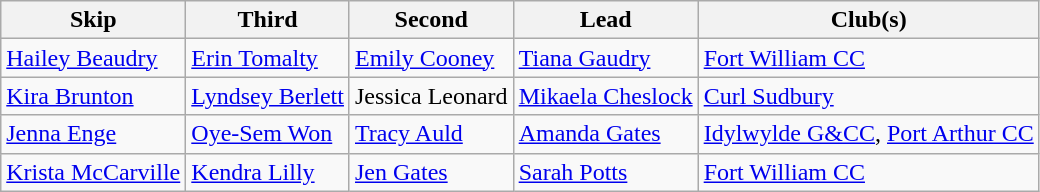<table class="wikitable">
<tr>
<th>Skip</th>
<th>Third</th>
<th>Second</th>
<th>Lead</th>
<th>Club(s)</th>
</tr>
<tr>
<td><a href='#'>Hailey Beaudry</a></td>
<td><a href='#'>Erin Tomalty</a></td>
<td><a href='#'>Emily Cooney</a></td>
<td><a href='#'>Tiana Gaudry</a></td>
<td><a href='#'>Fort William CC</a></td>
</tr>
<tr>
<td><a href='#'>Kira Brunton</a></td>
<td><a href='#'>Lyndsey Berlett</a></td>
<td>Jessica Leonard</td>
<td><a href='#'>Mikaela Cheslock</a></td>
<td><a href='#'>Curl Sudbury</a></td>
</tr>
<tr>
<td><a href='#'>Jenna Enge</a></td>
<td><a href='#'>Oye-Sem Won</a></td>
<td><a href='#'>Tracy Auld</a></td>
<td><a href='#'>Amanda Gates</a></td>
<td><a href='#'>Idylwylde G&CC</a>, <a href='#'>Port Arthur CC</a></td>
</tr>
<tr>
<td><a href='#'>Krista McCarville</a></td>
<td><a href='#'>Kendra Lilly</a></td>
<td><a href='#'>Jen Gates</a></td>
<td><a href='#'>Sarah Potts</a></td>
<td><a href='#'>Fort William CC</a></td>
</tr>
</table>
